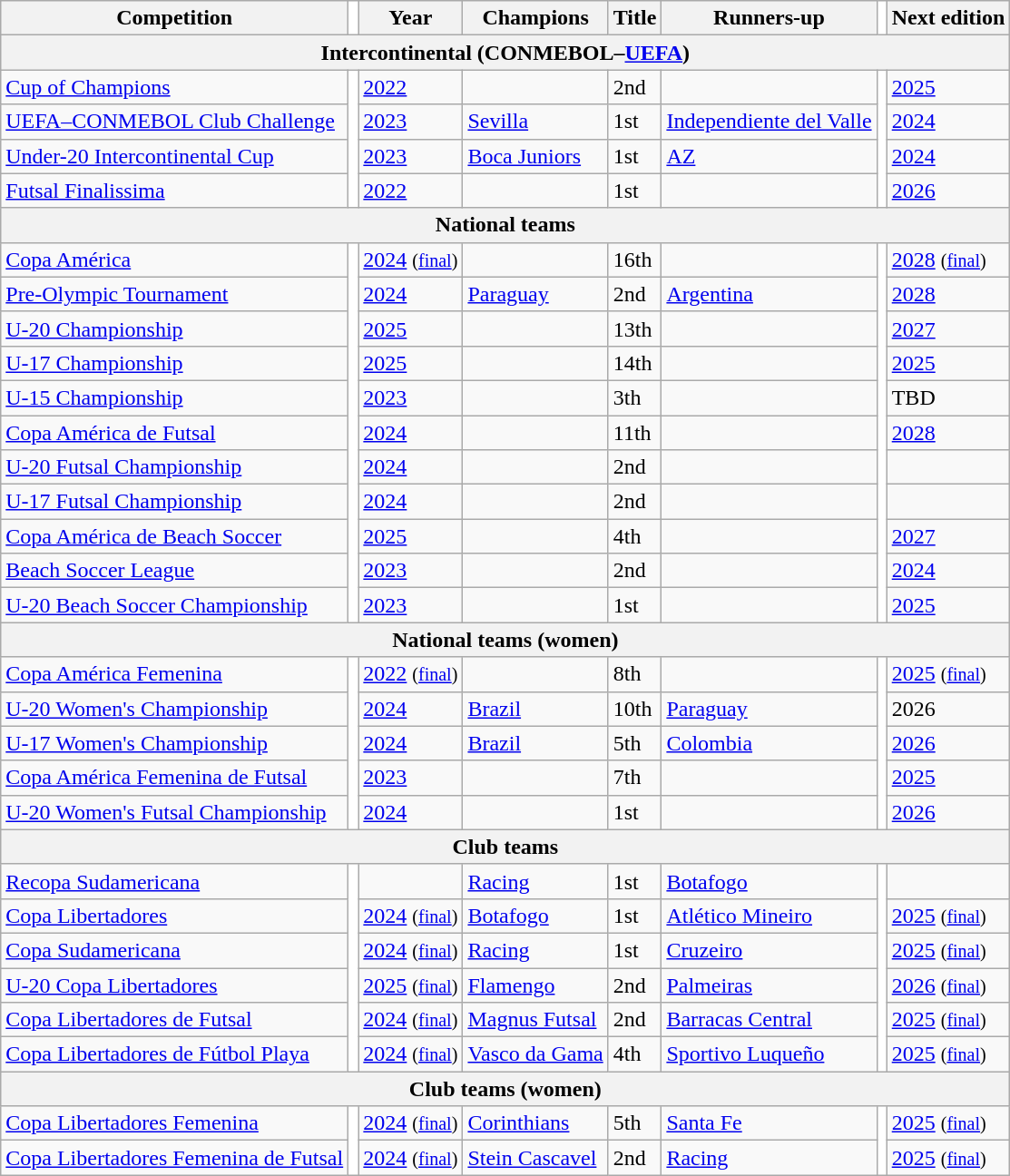<table class="wikitable">
<tr>
<th>Competition</th>
<td width="1%" rowspan=1 style="background-color:#ffffff;"></td>
<th>Year</th>
<th>Champions</th>
<th>Title</th>
<th>Runners-up</th>
<td width="1%" rowspan=1 style="background-color:#ffffff;"></td>
<th>Next edition</th>
</tr>
<tr>
<th colspan="9">Intercontinental (CONMEBOL–<a href='#'>UEFA</a>)</th>
</tr>
<tr>
<td><a href='#'>Cup of Champions</a></td>
<td width="1%" rowspan=4 style="background-color:#ffffff;"></td>
<td><a href='#'>2022</a></td>
<td></td>
<td>2nd</td>
<td></td>
<td width="1%" rowspan=4 style="background-color:#ffffff;"></td>
<td><a href='#'>2025</a></td>
</tr>
<tr>
<td><a href='#'>UEFA–CONMEBOL Club Challenge</a></td>
<td><a href='#'>2023</a></td>
<td> <a href='#'>Sevilla</a></td>
<td>1st</td>
<td> <a href='#'>Independiente del Valle</a></td>
<td><a href='#'>2024</a></td>
</tr>
<tr>
<td><a href='#'>Under-20 Intercontinental Cup</a></td>
<td><a href='#'>2023</a></td>
<td> <a href='#'>Boca Juniors</a></td>
<td>1st</td>
<td> <a href='#'>AZ</a></td>
<td><a href='#'>2024</a></td>
</tr>
<tr>
<td><a href='#'>Futsal Finalissima</a></td>
<td><a href='#'>2022</a></td>
<td></td>
<td>1st</td>
<td></td>
<td><a href='#'>2026</a></td>
</tr>
<tr>
<th colspan=10>National teams</th>
</tr>
<tr>
<td><a href='#'>Copa América</a></td>
<td width="1%" rowspan=11 style="background-color:#ffffff;"></td>
<td><a href='#'>2024</a> <small>(<a href='#'>final</a>)</small></td>
<td></td>
<td>16th</td>
<td></td>
<td width="1%" rowspan=11 style="background-color:#ffffff;"></td>
<td><a href='#'>2028</a> <small>(<a href='#'>final</a>)</small></td>
</tr>
<tr>
<td><a href='#'>Pre-Olympic Tournament</a></td>
<td><a href='#'>2024</a></td>
<td> <a href='#'>Paraguay</a></td>
<td>2nd</td>
<td> <a href='#'>Argentina</a></td>
<td><a href='#'>2028</a></td>
</tr>
<tr>
<td><a href='#'>U-20 Championship</a></td>
<td><a href='#'>2025</a></td>
<td></td>
<td>13th</td>
<td></td>
<td><a href='#'>2027</a></td>
</tr>
<tr>
<td><a href='#'>U-17 Championship</a></td>
<td><a href='#'>2025</a></td>
<td></td>
<td>14th</td>
<td></td>
<td><a href='#'>2025</a></td>
</tr>
<tr>
<td><a href='#'>U-15 Championship</a></td>
<td><a href='#'>2023</a></td>
<td></td>
<td>3th</td>
<td></td>
<td>TBD</td>
</tr>
<tr>
<td><a href='#'>Copa América de Futsal</a></td>
<td><a href='#'>2024</a></td>
<td></td>
<td>11th</td>
<td></td>
<td><a href='#'>2028</a></td>
</tr>
<tr>
<td><a href='#'>U-20 Futsal Championship</a></td>
<td><a href='#'>2024</a></td>
<td></td>
<td>2nd</td>
<td></td>
<td></td>
</tr>
<tr>
<td><a href='#'>U-17 Futsal Championship</a></td>
<td><a href='#'>2024</a></td>
<td></td>
<td>2nd</td>
<td></td>
<td></td>
</tr>
<tr>
<td><a href='#'>Copa América de Beach Soccer</a></td>
<td><a href='#'>2025</a></td>
<td></td>
<td>4th</td>
<td></td>
<td><a href='#'>2027</a></td>
</tr>
<tr>
<td><a href='#'>Beach Soccer League</a></td>
<td><a href='#'>2023</a></td>
<td></td>
<td>2nd</td>
<td></td>
<td><a href='#'>2024</a></td>
</tr>
<tr>
<td><a href='#'>U-20 Beach Soccer Championship</a></td>
<td><a href='#'>2023</a></td>
<td></td>
<td>1st</td>
<td></td>
<td><a href='#'>2025</a></td>
</tr>
<tr>
<th colspan=10>National teams (women)</th>
</tr>
<tr>
<td><a href='#'>Copa América Femenina</a></td>
<td width="1%" rowspan=5 style="background-color:#ffffff;"></td>
<td><a href='#'>2022</a> <small>(<a href='#'>final</a>)</small></td>
<td></td>
<td>8th</td>
<td></td>
<td width="1%" rowspan=5 style="background-color:#ffffff;"></td>
<td><a href='#'>2025</a> <small>(<a href='#'>final</a>)</small></td>
</tr>
<tr>
<td><a href='#'>U-20 Women's Championship</a></td>
<td><a href='#'>2024</a></td>
<td> <a href='#'>Brazil</a></td>
<td>10th</td>
<td> <a href='#'>Paraguay</a></td>
<td>2026</td>
</tr>
<tr>
<td><a href='#'>U-17 Women's Championship</a></td>
<td><a href='#'>2024</a></td>
<td> <a href='#'>Brazil</a></td>
<td>5th</td>
<td> <a href='#'>Colombia</a></td>
<td><a href='#'>2026</a></td>
</tr>
<tr>
<td><a href='#'>Copa América Femenina de Futsal</a></td>
<td><a href='#'>2023</a></td>
<td></td>
<td>7th</td>
<td></td>
<td><a href='#'>2025</a></td>
</tr>
<tr>
<td><a href='#'>U-20 Women's Futsal Championship</a></td>
<td><a href='#'>2024</a></td>
<td></td>
<td>1st</td>
<td></td>
<td><a href='#'>2026</a></td>
</tr>
<tr>
<th colspan=10>Club teams</th>
</tr>
<tr>
<td><a href='#'>Recopa Sudamericana</a></td>
<td width="1%" rowspan=6 style="background-color:#ffffff;"></td>
<td></td>
<td> <a href='#'>Racing</a></td>
<td>1st</td>
<td> <a href='#'>Botafogo</a></td>
<td width="1%" rowspan=6 style="background-color:#ffffff;"></td>
<td></td>
</tr>
<tr>
<td><a href='#'>Copa Libertadores</a></td>
<td><a href='#'>2024</a> <small>(<a href='#'>final</a>)</small></td>
<td> <a href='#'>Botafogo</a></td>
<td>1st</td>
<td> <a href='#'>Atlético Mineiro</a></td>
<td><a href='#'>2025</a> <small>(<a href='#'>final</a>)</small></td>
</tr>
<tr>
<td><a href='#'>Copa Sudamericana</a></td>
<td><a href='#'>2024</a> <small>(<a href='#'>final</a>)</small></td>
<td> <a href='#'>Racing</a></td>
<td>1st</td>
<td> <a href='#'>Cruzeiro</a></td>
<td><a href='#'>2025</a> <small>(<a href='#'>final</a>)</small></td>
</tr>
<tr>
<td><a href='#'>U-20 Copa Libertadores</a></td>
<td><a href='#'>2025</a> <small>(<a href='#'>final</a>)</small></td>
<td> <a href='#'>Flamengo</a></td>
<td>2nd</td>
<td> <a href='#'>Palmeiras</a></td>
<td><a href='#'>2026</a> <small>(<a href='#'>final</a>)</small></td>
</tr>
<tr>
<td><a href='#'>Copa Libertadores de Futsal</a></td>
<td><a href='#'>2024</a> <small>(<a href='#'>final</a>)</small></td>
<td> <a href='#'>Magnus Futsal</a></td>
<td>2nd</td>
<td> <a href='#'>Barracas Central</a></td>
<td><a href='#'>2025</a> <small>(<a href='#'>final</a>)</small></td>
</tr>
<tr>
<td><a href='#'>Copa Libertadores de Fútbol Playa</a></td>
<td><a href='#'>2024</a> <small>(<a href='#'>final</a>)</small></td>
<td> <a href='#'>Vasco da Gama</a></td>
<td>4th</td>
<td> <a href='#'>Sportivo Luqueño</a></td>
<td><a href='#'>2025</a> <small>(<a href='#'>final</a>)</small></td>
</tr>
<tr>
<th colspan=10>Club teams (women)</th>
</tr>
<tr>
<td><a href='#'>Copa Libertadores Femenina</a></td>
<td width="1%" rowspan=2 style="background-color:#ffffff;"></td>
<td><a href='#'>2024</a> <small>(<a href='#'>final</a>)</small></td>
<td> <a href='#'>Corinthians</a></td>
<td>5th</td>
<td> <a href='#'>Santa Fe</a></td>
<td width="1%" rowspan=2 style="background-color:#ffffff;"></td>
<td><a href='#'>2025</a> <small>(<a href='#'>final</a>)</small></td>
</tr>
<tr>
<td><a href='#'>Copa Libertadores Femenina de Futsal</a></td>
<td><a href='#'>2024</a> <small>(<a href='#'>final</a>)</small></td>
<td> <a href='#'>Stein Cascavel</a></td>
<td>2nd</td>
<td> <a href='#'>Racing</a></td>
<td><a href='#'>2025</a> <small>(<a href='#'>final</a>)</small></td>
</tr>
</table>
